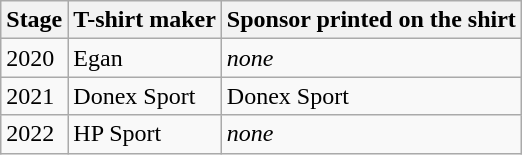<table class="wikitable">
<tr>
<th>Stage</th>
<th>T-shirt maker</th>
<th>Sponsor printed on the shirt</th>
</tr>
<tr>
<td>2020</td>
<td> Egan</td>
<td><em>none</em></td>
</tr>
<tr>
<td>2021</td>
<td> Donex Sport</td>
<td>Donex Sport</td>
</tr>
<tr>
<td>2022</td>
<td> HP Sport</td>
<td><em>none</em></td>
</tr>
</table>
